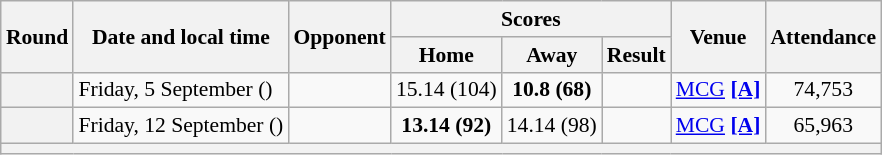<table class="wikitable plainrowheaders" style="margin:1em auto; font-size:90%; text-align:center;">
<tr>
<th scope="col" rowspan=2>Round</th>
<th scope="col" rowspan=2>Date and local time</th>
<th scope="col" rowspan=2>Opponent</th>
<th scope="col" colspan=3>Scores</th>
<th scope="col" rowspan=2>Venue</th>
<th scope="col" rowspan=2>Attendance</th>
</tr>
<tr>
<th scope="col">Home</th>
<th scope="col">Away</th>
<th scope="col">Result</th>
</tr>
<tr>
<th scope="row"></th>
<td align=left>Friday, 5 September ()</td>
<td align=left></td>
<td>15.14 (104)</td>
<td><strong>10.8 (68)</strong></td>
<td></td>
<td><a href='#'>MCG</a> <span></span><a href='#'><strong>[A]</strong></a></td>
<td>74,753</td>
</tr>
<tr>
<th scope="row"></th>
<td align=left>Friday, 12 September ()</td>
<td align=left></td>
<td><strong>13.14 (92)</strong></td>
<td>14.14 (98)</td>
<td></td>
<td><a href='#'>MCG</a> <span></span><a href='#'><strong>[A]</strong></a></td>
<td>65,963</td>
</tr>
<tr class="sortbottom">
<th scope="row" colspan="8"></th>
</tr>
</table>
